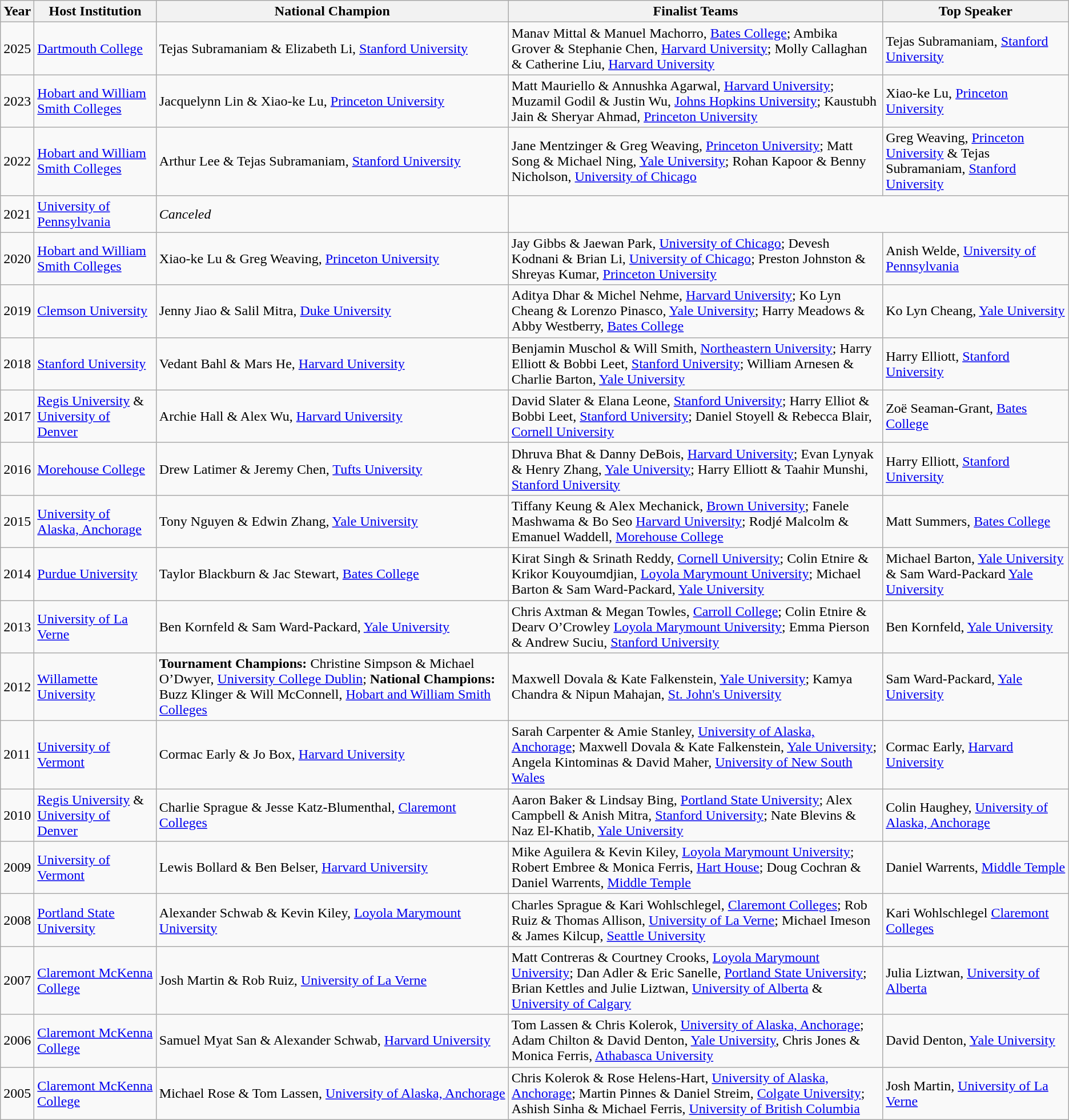<table class="wikitable">
<tr>
<th>Year</th>
<th>Host Institution</th>
<th>National Champion</th>
<th>Finalist Teams</th>
<th>Top Speaker</th>
</tr>
<tr>
<td>2025</td>
<td><a href='#'>Dartmouth College</a></td>
<td>Tejas Subramaniam & Elizabeth Li, <a href='#'>Stanford University</a></td>
<td>Manav Mittal & Manuel Machorro, <a href='#'>Bates College</a>; Ambika Grover & Stephanie Chen, <a href='#'>Harvard University</a>; Molly Callaghan & Catherine Liu, <a href='#'>Harvard University</a></td>
<td>Tejas Subramaniam, <a href='#'>Stanford University</a></td>
</tr>
<tr>
<td>2023</td>
<td><a href='#'>Hobart and William Smith Colleges</a></td>
<td>Jacquelynn Lin & Xiao-ke Lu, <a href='#'>Princeton University</a></td>
<td>Matt Mauriello & Annushka Agarwal, <a href='#'>Harvard University</a>; Muzamil Godil & Justin Wu, <a href='#'>Johns Hopkins University</a>; Kaustubh Jain & Sheryar Ahmad, <a href='#'>Princeton University</a></td>
<td>Xiao-ke Lu, <a href='#'>Princeton University</a></td>
</tr>
<tr>
<td>2022</td>
<td><a href='#'>Hobart and William Smith Colleges</a></td>
<td>Arthur Lee & Tejas Subramaniam, <a href='#'>Stanford University</a></td>
<td>Jane Mentzinger & Greg Weaving, <a href='#'>Princeton University</a>; Matt Song & Michael Ning, <a href='#'>Yale University</a>; Rohan Kapoor & Benny Nicholson, <a href='#'>University of Chicago</a></td>
<td>Greg Weaving, <a href='#'>Princeton University</a> & Tejas Subramaniam, <a href='#'>Stanford University</a></td>
</tr>
<tr>
<td>2021</td>
<td><a href='#'>University of Pennsylvania</a></td>
<td><em>Canceled</em></td>
</tr>
<tr>
<td>2020</td>
<td><a href='#'>Hobart and William Smith Colleges</a></td>
<td>Xiao-ke Lu & Greg Weaving, <a href='#'>Princeton University</a></td>
<td>Jay Gibbs & Jaewan Park, <a href='#'>University of Chicago</a>; Devesh Kodnani & Brian Li, <a href='#'>University of Chicago</a>; Preston Johnston & Shreyas Kumar, <a href='#'>Princeton University</a></td>
<td>Anish Welde, <a href='#'>University of Pennsylvania</a></td>
</tr>
<tr>
<td>2019</td>
<td><a href='#'>Clemson University</a></td>
<td>Jenny Jiao & Salil Mitra, <a href='#'>Duke University</a></td>
<td>Aditya Dhar & Michel Nehme, <a href='#'>Harvard University</a>; Ko Lyn Cheang & Lorenzo Pinasco, <a href='#'>Yale University</a>; Harry Meadows & Abby Westberry, <a href='#'>Bates College</a></td>
<td>Ko Lyn Cheang, <a href='#'>Yale University</a></td>
</tr>
<tr>
<td>2018</td>
<td><a href='#'>Stanford University</a></td>
<td>Vedant Bahl & Mars He, <a href='#'>Harvard University</a></td>
<td>Benjamin Muschol & Will Smith, <a href='#'>Northeastern University</a>; Harry Elliott & Bobbi Leet, <a href='#'>Stanford University</a>; William Arnesen & Charlie Barton, <a href='#'>Yale University</a></td>
<td>Harry Elliott, <a href='#'>Stanford University</a></td>
</tr>
<tr>
<td>2017</td>
<td><a href='#'>Regis University</a> & <a href='#'>University of Denver</a></td>
<td>Archie Hall & Alex Wu, <a href='#'>Harvard University</a></td>
<td>David Slater & Elana Leone, <a href='#'>Stanford University</a>; Harry Elliot & Bobbi Leet, <a href='#'>Stanford University</a>; Daniel Stoyell & Rebecca Blair, <a href='#'>Cornell University</a></td>
<td>Zoë Seaman-Grant, <a href='#'>Bates College</a></td>
</tr>
<tr>
<td>2016</td>
<td><a href='#'>Morehouse College</a></td>
<td>Drew Latimer & Jeremy Chen, <a href='#'>Tufts University</a></td>
<td>Dhruva Bhat & Danny DeBois, <a href='#'>Harvard University</a>; Evan Lynyak & Henry Zhang, <a href='#'>Yale University</a>; Harry Elliott & Taahir Munshi, <a href='#'>Stanford University</a></td>
<td>Harry Elliott, <a href='#'>Stanford University</a></td>
</tr>
<tr>
<td>2015</td>
<td><a href='#'>University of Alaska, Anchorage</a></td>
<td>Tony Nguyen & Edwin Zhang, <a href='#'>Yale University</a></td>
<td>Tiffany Keung & Alex Mechanick, <a href='#'>Brown University</a>; Fanele Mashwama & Bo Seo <a href='#'>Harvard University</a>; Rodjé Malcolm & Emanuel Waddell, <a href='#'>Morehouse College</a></td>
<td>Matt Summers, <a href='#'>Bates College</a></td>
</tr>
<tr>
<td>2014</td>
<td><a href='#'>Purdue University</a></td>
<td>Taylor Blackburn & Jac Stewart, <a href='#'>Bates College</a></td>
<td>Kirat Singh & Srinath Reddy, <a href='#'>Cornell University</a>; Colin Etnire & Krikor Kouyoumdjian, <a href='#'>Loyola Marymount University</a>; Michael Barton & Sam Ward-Packard, <a href='#'>Yale University</a></td>
<td>Michael Barton, <a href='#'>Yale University</a> & Sam Ward-Packard <a href='#'>Yale University</a></td>
</tr>
<tr>
<td>2013</td>
<td><a href='#'>University of La Verne</a></td>
<td>Ben Kornfeld & Sam Ward-Packard, <a href='#'>Yale University</a></td>
<td>Chris Axtman & Megan Towles, <a href='#'>Carroll College</a>; Colin Etnire & Dearv O’Crowley <a href='#'>Loyola Marymount University</a>; Emma Pierson & Andrew Suciu, <a href='#'>Stanford University</a></td>
<td>Ben Kornfeld, <a href='#'>Yale University</a></td>
</tr>
<tr>
<td>2012</td>
<td><a href='#'>Willamette University</a></td>
<td><strong>Tournament Champions:</strong> Christine Simpson & Michael O’Dwyer, <a href='#'>University College Dublin</a>; <strong>National Champions:</strong> Buzz Klinger & Will McConnell, <a href='#'>Hobart and William Smith Colleges</a></td>
<td>Maxwell Dovala & Kate Falkenstein, <a href='#'>Yale University</a>; Kamya Chandra & Nipun Mahajan, <a href='#'>St. John's University</a></td>
<td>Sam Ward-Packard, <a href='#'>Yale University</a></td>
</tr>
<tr>
<td>2011</td>
<td><a href='#'>University of Vermont</a></td>
<td>Cormac Early & Jo Box, <a href='#'>Harvard University</a></td>
<td>Sarah Carpenter & Amie Stanley, <a href='#'>University of Alaska, Anchorage</a>; Maxwell Dovala & Kate Falkenstein, <a href='#'>Yale University</a>; Angela Kintominas & David Maher, <a href='#'>University of New South Wales</a></td>
<td>Cormac Early, <a href='#'>Harvard University</a></td>
</tr>
<tr>
<td>2010</td>
<td><a href='#'>Regis University</a> & <a href='#'>University of Denver</a></td>
<td>Charlie Sprague & Jesse Katz-Blumenthal, <a href='#'>Claremont Colleges</a></td>
<td>Aaron Baker & Lindsay Bing, <a href='#'>Portland State University</a>; Alex Campbell & Anish Mitra, <a href='#'>Stanford University</a>; Nate Blevins & Naz El-Khatib, <a href='#'>Yale University</a></td>
<td>Colin Haughey, <a href='#'>University of Alaska, Anchorage</a></td>
</tr>
<tr>
<td>2009</td>
<td><a href='#'>University of Vermont</a></td>
<td>Lewis Bollard & Ben Belser, <a href='#'>Harvard University</a></td>
<td>Mike Aguilera & Kevin Kiley, <a href='#'>Loyola Marymount University</a>; Robert Embree & Monica Ferris, <a href='#'>Hart House</a>; Doug Cochran & Daniel Warrents, <a href='#'>Middle Temple</a></td>
<td>Daniel Warrents, <a href='#'>Middle Temple</a></td>
</tr>
<tr>
<td>2008</td>
<td><a href='#'>Portland State University</a></td>
<td>Alexander Schwab & Kevin Kiley, <a href='#'>Loyola Marymount University</a></td>
<td>Charles Sprague & Kari Wohlschlegel, <a href='#'>Claremont Colleges</a>; Rob Ruiz & Thomas Allison, <a href='#'>University of La Verne</a>; Michael Imeson & James Kilcup, <a href='#'>Seattle University</a></td>
<td>Kari Wohlschlegel <a href='#'>Claremont Colleges</a></td>
</tr>
<tr>
<td>2007</td>
<td><a href='#'>Claremont McKenna College</a></td>
<td>Josh Martin & Rob Ruiz, <a href='#'>University of La Verne</a></td>
<td>Matt Contreras & Courtney Crooks, <a href='#'>Loyola Marymount University</a>; Dan Adler & Eric Sanelle, <a href='#'>Portland State University</a>; Brian Kettles and Julie Liztwan, <a href='#'>University of Alberta</a> & <a href='#'>University of Calgary</a></td>
<td>Julia Liztwan, <a href='#'>University of Alberta</a></td>
</tr>
<tr>
<td>2006</td>
<td><a href='#'>Claremont McKenna College</a></td>
<td>Samuel Myat San & Alexander Schwab, <a href='#'>Harvard University</a></td>
<td>Tom Lassen & Chris Kolerok, <a href='#'>University of Alaska, Anchorage</a>; Adam Chilton & David Denton, <a href='#'>Yale University</a>, Chris Jones & Monica Ferris, <a href='#'>Athabasca University</a></td>
<td>David Denton, <a href='#'>Yale University</a></td>
</tr>
<tr>
<td>2005</td>
<td><a href='#'>Claremont McKenna College</a></td>
<td>Michael Rose & Tom Lassen, <a href='#'>University of Alaska, Anchorage</a></td>
<td>Chris Kolerok & Rose Helens-Hart, <a href='#'>University of Alaska, Anchorage</a>; Martin Pinnes & Daniel Streim, <a href='#'>Colgate University</a>; Ashish Sinha & Michael Ferris, <a href='#'>University of British Columbia</a></td>
<td>Josh Martin, <a href='#'>University of La Verne</a></td>
</tr>
</table>
